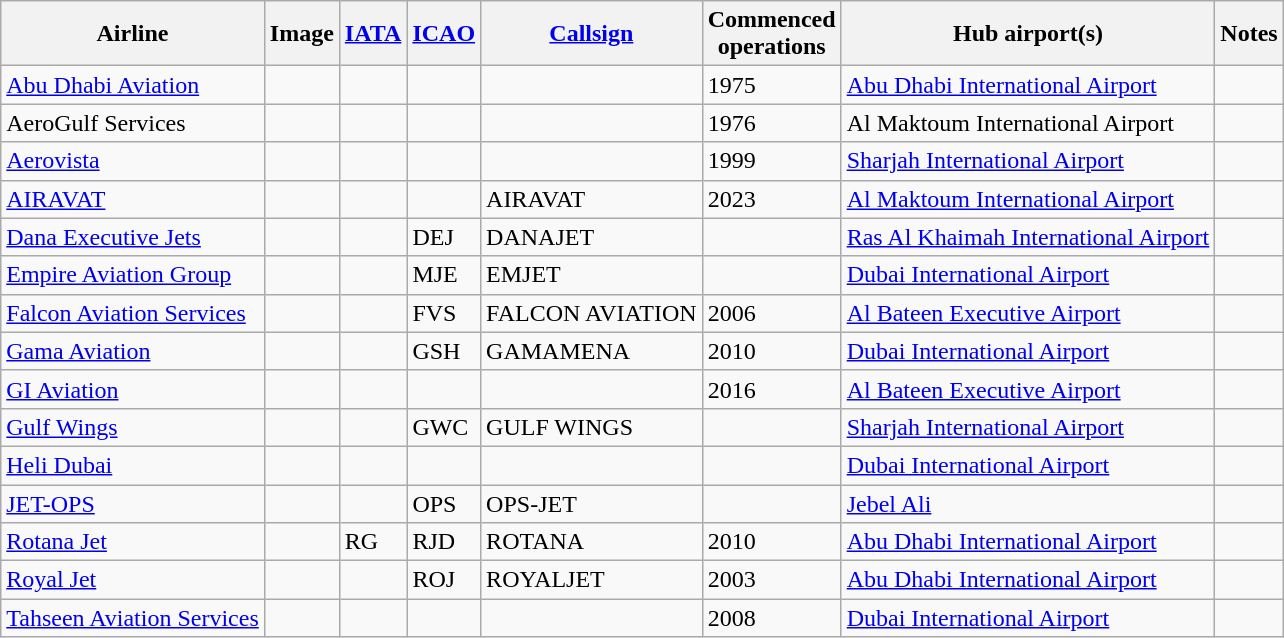<table class="wikitable sortable">
<tr style="vertical-align:middle;">
<th>Airline</th>
<th>Image</th>
<th><a href='#'>IATA</a></th>
<th><a href='#'>ICAO</a></th>
<th><a href='#'>Callsign</a></th>
<th>Commenced<br>operations</th>
<th>Hub airport(s)</th>
<th>Notes</th>
</tr>
<tr>
<td><a href='#'>Abu Dhabi Aviation</a></td>
<td></td>
<td></td>
<td></td>
<td></td>
<td>1975</td>
<td><a href='#'>Abu Dhabi International Airport</a></td>
<td></td>
</tr>
<tr>
<td>AeroGulf Services</td>
<td></td>
<td></td>
<td></td>
<td></td>
<td>1976</td>
<td>Al Maktoum International Airport</td>
<td></td>
</tr>
<tr>
<td><a href='#'>Aerovista</a></td>
<td></td>
<td></td>
<td></td>
<td></td>
<td>1999</td>
<td><a href='#'>Sharjah International Airport</a></td>
<td></td>
</tr>
<tr>
<td><a href='#'>AIRAVAT</a></td>
<td></td>
<td></td>
<td></td>
<td>AIRAVAT</td>
<td>2023</td>
<td><a href='#'>Al Maktoum International Airport</a></td>
<td></td>
</tr>
<tr>
<td><a href='#'>Dana Executive Jets</a></td>
<td></td>
<td></td>
<td>DEJ</td>
<td>DANAJET</td>
<td></td>
<td><a href='#'>Ras Al Khaimah International Airport</a></td>
<td></td>
</tr>
<tr>
<td><a href='#'>Empire Aviation Group</a></td>
<td></td>
<td></td>
<td>MJE</td>
<td>EMJET</td>
<td></td>
<td><a href='#'>Dubai International Airport</a></td>
<td></td>
</tr>
<tr>
<td><a href='#'>Falcon Aviation Services</a></td>
<td></td>
<td></td>
<td>FVS</td>
<td>FALCON AVIATION</td>
<td>2006</td>
<td><a href='#'>Al Bateen Executive Airport</a></td>
<td></td>
</tr>
<tr>
<td><a href='#'>Gama Aviation</a></td>
<td></td>
<td></td>
<td>GSH</td>
<td>GAMAMENA</td>
<td>2010</td>
<td><a href='#'>Dubai International Airport</a></td>
<td></td>
</tr>
<tr>
<td><a href='#'>GI Aviation</a></td>
<td></td>
<td></td>
<td></td>
<td></td>
<td>2016</td>
<td><a href='#'>Al Bateen Executive Airport</a></td>
<td></td>
</tr>
<tr>
<td><a href='#'>Gulf Wings</a></td>
<td></td>
<td></td>
<td>GWC</td>
<td>GULF WINGS</td>
<td></td>
<td><a href='#'>Sharjah International Airport</a></td>
<td></td>
</tr>
<tr>
<td><a href='#'>Heli Dubai</a></td>
<td></td>
<td></td>
<td></td>
<td></td>
<td></td>
<td><a href='#'>Dubai International Airport</a></td>
<td></td>
</tr>
<tr>
<td><a href='#'>JET-OPS</a></td>
<td></td>
<td></td>
<td>OPS</td>
<td>OPS-JET</td>
<td></td>
<td><a href='#'>Jebel Ali</a></td>
<td></td>
</tr>
<tr>
<td><a href='#'>Rotana Jet</a></td>
<td></td>
<td>RG</td>
<td>RJD</td>
<td>ROTANA</td>
<td>2010</td>
<td><a href='#'>Abu Dhabi International Airport</a></td>
<td></td>
</tr>
<tr>
<td><a href='#'>Royal Jet</a></td>
<td></td>
<td></td>
<td>ROJ</td>
<td>ROYALJET</td>
<td>2003</td>
<td><a href='#'>Abu Dhabi International Airport</a></td>
<td></td>
</tr>
<tr>
<td><a href='#'>Tahseen Aviation Services</a></td>
<td></td>
<td></td>
<td></td>
<td></td>
<td>2008</td>
<td><a href='#'>Dubai International Airport</a></td>
<td></td>
</tr>
</table>
